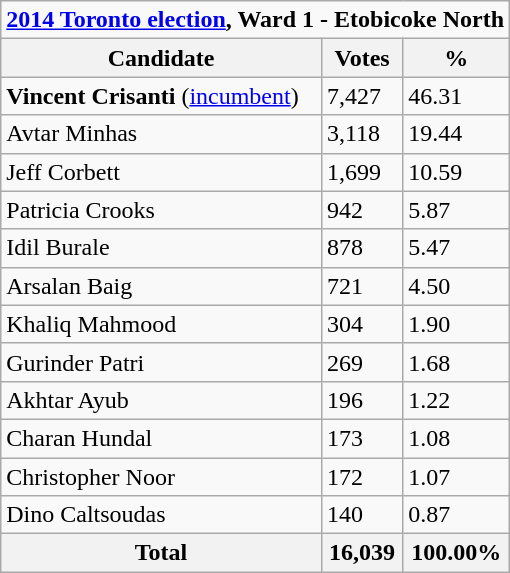<table class="wikitable">
<tr>
<td Colspan="3" align="center"><strong><a href='#'>2014 Toronto election</a>, Ward 1 - Etobicoke North</strong></td>
</tr>
<tr>
<th bgcolor="#DDDDFF">Candidate</th>
<th bgcolor="#DDDDFF">Votes</th>
<th bgcolor="#DDDDFF">%</th>
</tr>
<tr>
<td><strong>Vincent Crisanti</strong> (<a href='#'>incumbent</a>)</td>
<td>7,427</td>
<td>46.31</td>
</tr>
<tr>
<td>Avtar Minhas</td>
<td>3,118</td>
<td>19.44</td>
</tr>
<tr>
<td>Jeff Corbett</td>
<td>1,699</td>
<td>10.59</td>
</tr>
<tr>
<td>Patricia Crooks</td>
<td>942</td>
<td>5.87</td>
</tr>
<tr>
<td>Idil Burale</td>
<td>878</td>
<td>5.47</td>
</tr>
<tr>
<td>Arsalan Baig</td>
<td>721</td>
<td>4.50</td>
</tr>
<tr>
<td>Khaliq Mahmood</td>
<td>304</td>
<td>1.90</td>
</tr>
<tr>
<td>Gurinder Patri</td>
<td>269</td>
<td>1.68</td>
</tr>
<tr>
<td>Akhtar Ayub</td>
<td>196</td>
<td>1.22</td>
</tr>
<tr>
<td>Charan Hundal</td>
<td>173</td>
<td>1.08</td>
</tr>
<tr>
<td>Christopher Noor</td>
<td>172</td>
<td>1.07</td>
</tr>
<tr>
<td>Dino Caltsoudas</td>
<td>140</td>
<td>0.87</td>
</tr>
<tr>
<th>Total</th>
<th>16,039</th>
<th>100.00%</th>
</tr>
</table>
